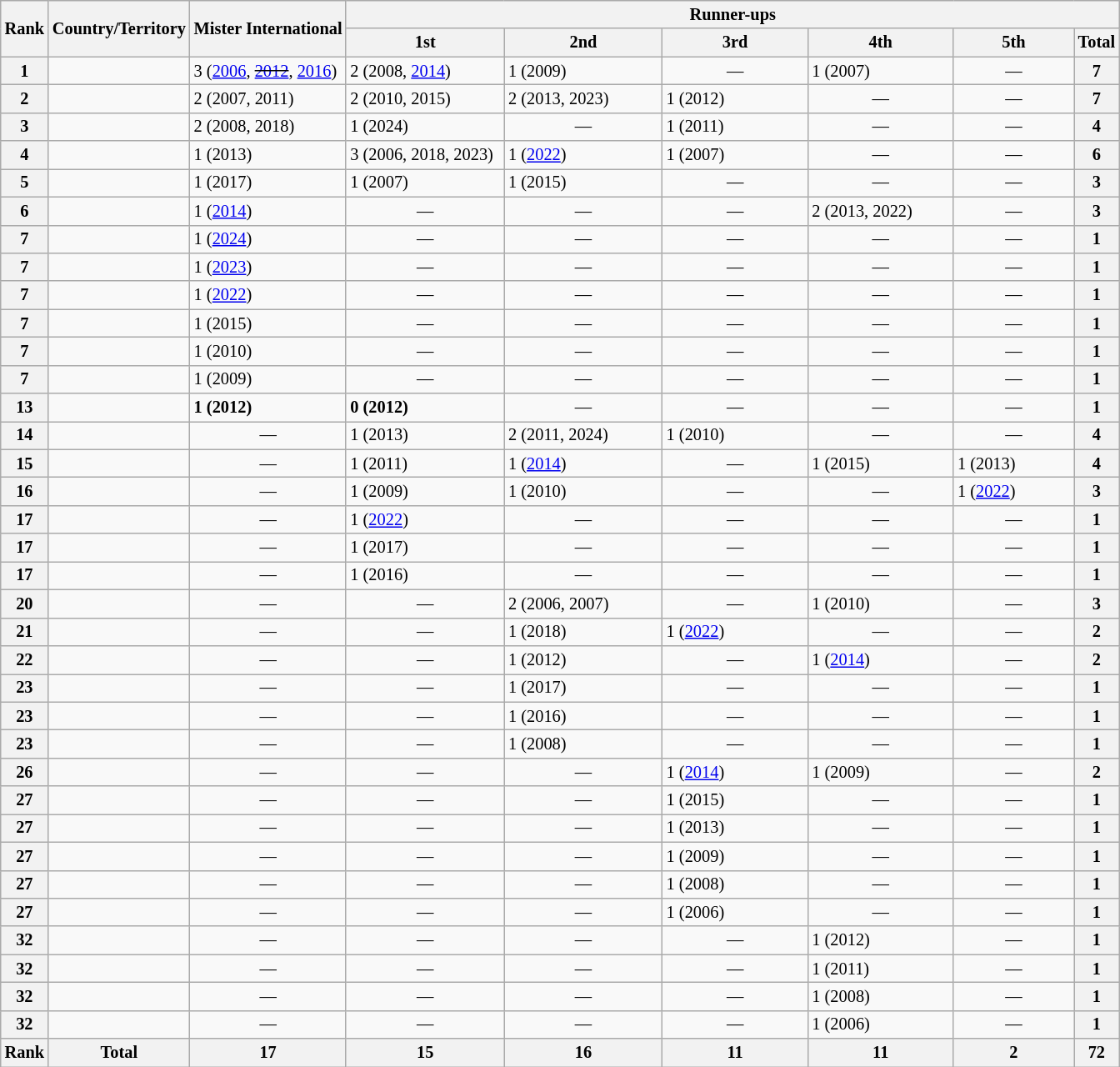<table class="wikitable" style="font-size: 85%;">
<tr>
<th rowspan="2">Rank</th>
<th rowspan="2">Country/Territory</th>
<th rowspan="2">Mister International</th>
<th colspan="6">Runner-ups</th>
</tr>
<tr>
<th width="120">1st</th>
<th width="120">2nd</th>
<th width="110">3rd</th>
<th width="110">4th</th>
<th width="90">5th</th>
<th>Total</th>
</tr>
<tr>
<th>1</th>
<td><strong></strong></td>
<td>3 (<a href='#'>2006</a>, <s><a href='#'>2012</a></s>, <a href='#'>2016</a>)</td>
<td>2 (2008, <a href='#'>2014</a>)</td>
<td>1 (2009)</td>
<td align="center">—</td>
<td>1 (2007)</td>
<td align="center">—</td>
<th>7</th>
</tr>
<tr>
<th>2</th>
<td><strong></strong></td>
<td>2 (2007, 2011)</td>
<td>2 (2010, 2015)</td>
<td>2 (2013, 2023)</td>
<td>1 (2012)</td>
<td align="center">—</td>
<td align="center">—</td>
<th>7</th>
</tr>
<tr>
<th>3</th>
<td><strong></strong></td>
<td>2 (2008, 2018)</td>
<td>1 (2024)</td>
<td align="center">—</td>
<td>1 (2011)</td>
<td align="center">—</td>
<td align="center">—</td>
<th>4</th>
</tr>
<tr>
<th>4</th>
<td><strong></strong></td>
<td>1 (2013)</td>
<td>3 (2006, 2018, 2023)</td>
<td>1 (<a href='#'>2022</a>)</td>
<td>1 (2007)</td>
<td align="center">—</td>
<td align="center">—</td>
<th>6</th>
</tr>
<tr>
<th>5</th>
<td><strong></strong></td>
<td>1 (2017)</td>
<td>1 (2007)</td>
<td>1 (2015)</td>
<td align="center">—</td>
<td align="center">—</td>
<td align="center">—</td>
<th>3</th>
</tr>
<tr>
<th>6</th>
<td><strong></strong></td>
<td>1 (<a href='#'>2014</a>)</td>
<td align="center">—</td>
<td align="center">—</td>
<td align="center">—</td>
<td>2 (2013, 2022)</td>
<td align="center">—</td>
<th>3</th>
</tr>
<tr>
<th>7</th>
<td><strong></strong></td>
<td>1 (<a href='#'>2024</a>)</td>
<td align="center">—</td>
<td align="center">—</td>
<td align="center">—</td>
<td align="center">—</td>
<td align="center">—</td>
<th>1</th>
</tr>
<tr>
<th>7</th>
<td><strong></strong></td>
<td>1 (<a href='#'>2023</a>)</td>
<td align="center">—</td>
<td align="center">—</td>
<td align="center">—</td>
<td align="center">—</td>
<td align="center">—</td>
<th>1</th>
</tr>
<tr>
<th>7</th>
<td><strong></strong></td>
<td>1 (<a href='#'>2022</a>)</td>
<td align="center">—</td>
<td align="center">—</td>
<td align="center">—</td>
<td align="center">—</td>
<td align="center">—</td>
<th>1</th>
</tr>
<tr>
<th>7</th>
<td><strong></strong></td>
<td>1 (2015)</td>
<td align="center">—</td>
<td align="center">—</td>
<td align="center">—</td>
<td align="center">—</td>
<td align="center">—</td>
<th>1</th>
</tr>
<tr>
<th>7</th>
<td><strong></strong></td>
<td>1 (2010)</td>
<td align="center">—</td>
<td align="center">—</td>
<td align="center">—</td>
<td align="center">—</td>
<td align="center">—</td>
<th>1</th>
</tr>
<tr>
<th>7</th>
<td><strong></strong></td>
<td>1 (2009)</td>
<td align="center">—</td>
<td align="center">—</td>
<td align="center">—</td>
<td align="center">—</td>
<td align="center">—</td>
<th>1</th>
</tr>
<tr>
<th>13</th>
<td><strong></strong></td>
<td><strong>1 (2012)</strong></td>
<td><strong>0 (2012)</strong></td>
<td align="center">—</td>
<td align="center">—</td>
<td align="center">—</td>
<td align="center">—</td>
<th>1</th>
</tr>
<tr>
<th>14</th>
<td><strong></strong></td>
<td align="center">—</td>
<td>1 (2013)</td>
<td>2 (2011, 2024)</td>
<td>1 (2010)</td>
<td align="center">—</td>
<td align="center">—</td>
<th>4</th>
</tr>
<tr>
<th>15</th>
<td><strong></strong></td>
<td align="center">—</td>
<td>1 (2011)</td>
<td>1 (<a href='#'>2014</a>)</td>
<td align="center">—</td>
<td>1 (2015)</td>
<td>1 (2013)</td>
<th>4</th>
</tr>
<tr>
<th>16</th>
<td><strong></strong></td>
<td align="center">—</td>
<td>1 (2009)</td>
<td>1 (2010)</td>
<td align="center">—</td>
<td align="center">—</td>
<td>1 (<a href='#'>2022</a>)</td>
<th>3</th>
</tr>
<tr>
<th>17</th>
<td><strong></strong></td>
<td align="center">—</td>
<td>1 (<a href='#'>2022</a>)</td>
<td align="center">—</td>
<td align="center">—</td>
<td align="center">—</td>
<td align="center">—</td>
<th>1</th>
</tr>
<tr>
<th>17</th>
<td><strong></strong></td>
<td align="center">—</td>
<td>1 (2017)</td>
<td align="center">—</td>
<td align="center">—</td>
<td align="center">—</td>
<td align="center">—</td>
<th>1</th>
</tr>
<tr>
<th>17</th>
<td><strong></strong></td>
<td align="center">—</td>
<td>1 (2016)</td>
<td align="center">—</td>
<td align="center">—</td>
<td align="center">—</td>
<td align="center">—</td>
<th>1</th>
</tr>
<tr>
<th>20</th>
<td><strong></strong></td>
<td align="center">—</td>
<td align="center">—</td>
<td>2 (2006, 2007)</td>
<td align="center">—</td>
<td>1 (2010)</td>
<td align="center">—</td>
<th>3</th>
</tr>
<tr>
<th>21</th>
<td><strong></strong></td>
<td align="center">—</td>
<td align="center">—</td>
<td>1 (2018)</td>
<td>1 (<a href='#'>2022</a>)</td>
<td align="center">—</td>
<td align="center">—</td>
<th>2</th>
</tr>
<tr>
<th>22</th>
<td><strong></strong></td>
<td align="center">—</td>
<td align="center">—</td>
<td>1 (2012)</td>
<td align="center">—</td>
<td>1 (<a href='#'>2014</a>)</td>
<td align="center">—</td>
<th>2</th>
</tr>
<tr>
<th>23</th>
<td><strong></strong></td>
<td align="center">—</td>
<td align="center">—</td>
<td>1 (2017)</td>
<td align="center">—</td>
<td align="center">—</td>
<td align="center">—</td>
<th>1</th>
</tr>
<tr>
<th>23</th>
<td><strong></strong></td>
<td align="center">—</td>
<td align="center">—</td>
<td>1 (2016)</td>
<td align="center">—</td>
<td align="center">—</td>
<td align="center">—</td>
<th>1</th>
</tr>
<tr>
<th>23</th>
<td><strong></strong></td>
<td align="center">—</td>
<td align="center">—</td>
<td>1 (2008)</td>
<td align="center">—</td>
<td align="center">—</td>
<td align="center">—</td>
<th>1</th>
</tr>
<tr>
<th>26</th>
<td><strong></strong></td>
<td align="center">—</td>
<td align="center">—</td>
<td align="center">—</td>
<td>1 (<a href='#'>2014</a>)</td>
<td>1 (2009)</td>
<td align="center">—</td>
<th>2</th>
</tr>
<tr>
<th>27</th>
<td><strong></strong></td>
<td align="center">—</td>
<td align="center">—</td>
<td align="center">—</td>
<td>1 (2015)</td>
<td align="center">—</td>
<td align="center">—</td>
<th>1</th>
</tr>
<tr>
<th>27</th>
<td><strong></strong></td>
<td align="center">—</td>
<td align="center">—</td>
<td align="center">—</td>
<td>1 (2013)</td>
<td align="center">—</td>
<td align="center">—</td>
<th>1</th>
</tr>
<tr>
<th>27</th>
<td><strong></strong></td>
<td align="center">—</td>
<td align="center">—</td>
<td align="center">—</td>
<td>1 (2009)</td>
<td align="center">—</td>
<td align="center">—</td>
<th>1</th>
</tr>
<tr>
<th>27</th>
<td><strong></strong></td>
<td align="center">—</td>
<td align="center">—</td>
<td align="center">—</td>
<td>1 (2008)</td>
<td align="center">—</td>
<td align="center">—</td>
<th>1</th>
</tr>
<tr>
<th>27</th>
<td><strong></strong></td>
<td align="center">—</td>
<td align="center">—</td>
<td align="center">—</td>
<td>1 (2006)</td>
<td align="center">—</td>
<td align="center">—</td>
<th>1</th>
</tr>
<tr>
<th>32</th>
<td><strong></strong></td>
<td align="center">—</td>
<td align="center">—</td>
<td align="center">—</td>
<td align="center">—</td>
<td>1 (2012)</td>
<td align="center">—</td>
<th>1</th>
</tr>
<tr>
<th>32</th>
<td><strong></strong></td>
<td align="center">—</td>
<td align="center">—</td>
<td align="center">—</td>
<td align="center">—</td>
<td>1 (2011)</td>
<td align="center">—</td>
<th>1</th>
</tr>
<tr>
<th>32</th>
<td><strong></strong></td>
<td align="center">—</td>
<td align="center">—</td>
<td align="center">—</td>
<td align="center">—</td>
<td>1 (2008)</td>
<td align="center">—</td>
<th>1</th>
</tr>
<tr>
<th>32</th>
<td><strong></strong></td>
<td align="center">—</td>
<td align="center">—</td>
<td align="center">—</td>
<td align="center">—</td>
<td>1 (2006)</td>
<td align="center">—</td>
<th>1</th>
</tr>
<tr>
<th>Rank</th>
<th>Total</th>
<th>17</th>
<th>15</th>
<th>16</th>
<th>11</th>
<th>11</th>
<th>2</th>
<th>72</th>
</tr>
</table>
